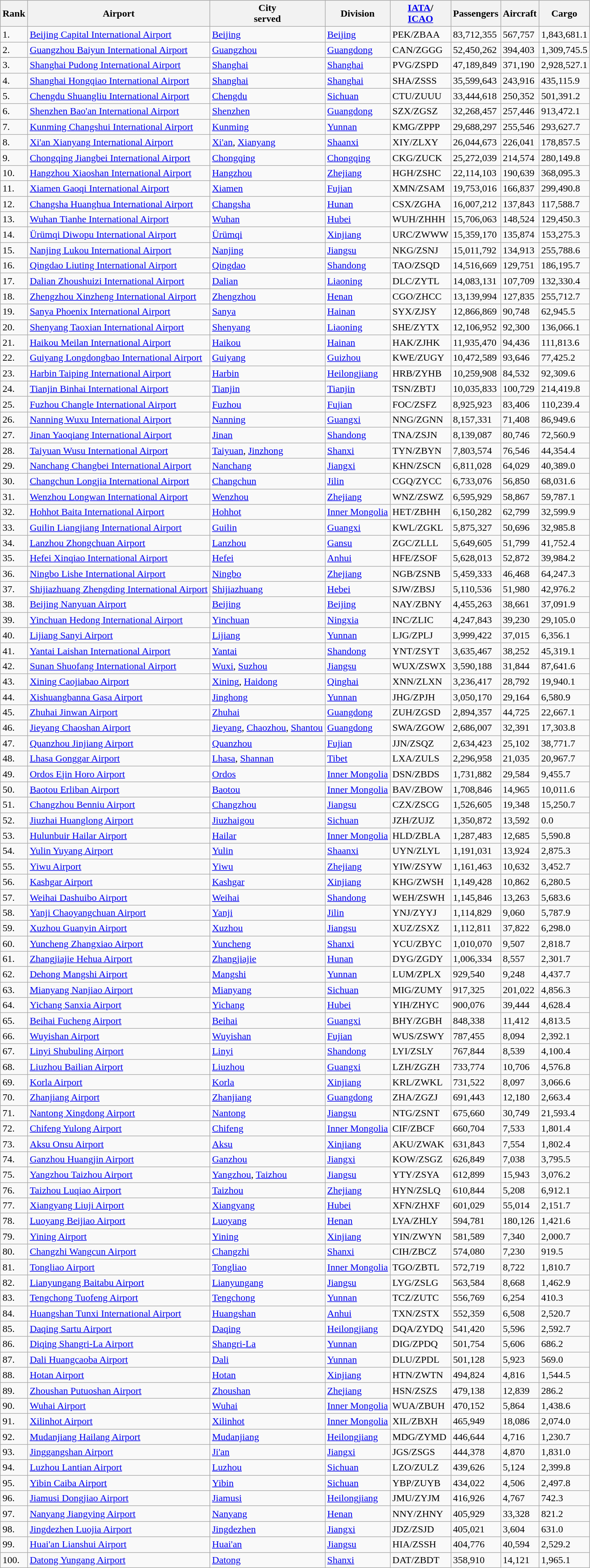<table class="wikitable sortable">
<tr bgcolor=lightgrey>
<th>Rank</th>
<th>Airport</th>
<th>City<br>served</th>
<th>Division</th>
<th><a href='#'>IATA</a>/<br><a href='#'>ICAO</a></th>
<th>Passengers</th>
<th>Aircraft</th>
<th>Cargo</th>
</tr>
<tr>
<td>1.</td>
<td><a href='#'>Beijing Capital International Airport</a></td>
<td><a href='#'>Beijing</a></td>
<td><a href='#'>Beijing</a></td>
<td>PEK/ZBAA</td>
<td>83,712,355</td>
<td>567,757</td>
<td>1,843,681.1</td>
</tr>
<tr>
<td>2.</td>
<td><a href='#'>Guangzhou Baiyun International Airport</a></td>
<td><a href='#'>Guangzhou</a></td>
<td><a href='#'>Guangdong</a></td>
<td>CAN/ZGGG</td>
<td>52,450,262</td>
<td>394,403</td>
<td>1,309,745.5</td>
</tr>
<tr>
<td>3.</td>
<td><a href='#'>Shanghai Pudong International Airport</a></td>
<td><a href='#'>Shanghai</a></td>
<td><a href='#'>Shanghai</a></td>
<td>PVG/ZSPD</td>
<td>47,189,849</td>
<td>371,190</td>
<td>2,928,527.1</td>
</tr>
<tr>
<td>4.</td>
<td><a href='#'>Shanghai Hongqiao International Airport</a></td>
<td><a href='#'>Shanghai</a></td>
<td><a href='#'>Shanghai</a></td>
<td>SHA/ZSSS</td>
<td>35,599,643</td>
<td>243,916</td>
<td>435,115.9</td>
</tr>
<tr>
<td>5.</td>
<td><a href='#'>Chengdu Shuangliu International Airport</a></td>
<td><a href='#'>Chengdu</a></td>
<td><a href='#'>Sichuan</a></td>
<td>CTU/ZUUU</td>
<td>33,444,618</td>
<td>250,352</td>
<td>501,391.2</td>
</tr>
<tr>
<td>6.</td>
<td><a href='#'>Shenzhen Bao'an International Airport</a></td>
<td><a href='#'>Shenzhen</a></td>
<td><a href='#'>Guangdong</a></td>
<td>SZX/ZGSZ</td>
<td>32,268,457</td>
<td>257,446</td>
<td>913,472.1</td>
</tr>
<tr>
<td>7.</td>
<td><a href='#'>Kunming Changshui International Airport</a></td>
<td><a href='#'>Kunming</a></td>
<td><a href='#'>Yunnan</a></td>
<td>KMG/ZPPP</td>
<td>29,688,297</td>
<td>255,546</td>
<td>293,627.7</td>
</tr>
<tr>
<td>8.</td>
<td><a href='#'>Xi'an Xianyang International Airport</a></td>
<td><a href='#'>Xi'an</a>, <a href='#'>Xianyang</a></td>
<td><a href='#'>Shaanxi</a></td>
<td>XIY/ZLXY</td>
<td>26,044,673</td>
<td>226,041</td>
<td>178,857.5</td>
</tr>
<tr>
<td>9.</td>
<td><a href='#'>Chongqing Jiangbei International Airport</a></td>
<td><a href='#'>Chongqing</a></td>
<td><a href='#'>Chongqing</a></td>
<td>CKG/ZUCK</td>
<td>25,272,039</td>
<td>214,574</td>
<td>280,149.8</td>
</tr>
<tr>
<td>10.</td>
<td><a href='#'>Hangzhou Xiaoshan International Airport</a></td>
<td><a href='#'>Hangzhou</a></td>
<td><a href='#'>Zhejiang</a></td>
<td>HGH/ZSHC</td>
<td>22,114,103</td>
<td>190,639</td>
<td>368,095.3</td>
</tr>
<tr>
<td>11.</td>
<td><a href='#'>Xiamen Gaoqi International Airport</a></td>
<td><a href='#'>Xiamen</a></td>
<td><a href='#'>Fujian</a></td>
<td>XMN/ZSAM</td>
<td>19,753,016</td>
<td>166,837</td>
<td>299,490.8</td>
</tr>
<tr>
<td>12.</td>
<td><a href='#'>Changsha Huanghua International Airport</a></td>
<td><a href='#'>Changsha</a></td>
<td><a href='#'>Hunan</a></td>
<td>CSX/ZGHA</td>
<td>16,007,212</td>
<td>137,843</td>
<td>117,588.7</td>
</tr>
<tr>
<td>13.</td>
<td><a href='#'>Wuhan Tianhe International Airport</a></td>
<td><a href='#'>Wuhan</a></td>
<td><a href='#'>Hubei</a></td>
<td>WUH/ZHHH</td>
<td>15,706,063</td>
<td>148,524</td>
<td>129,450.3</td>
</tr>
<tr>
<td>14.</td>
<td><a href='#'>Ürümqi Diwopu International Airport</a></td>
<td><a href='#'>Ürümqi</a></td>
<td><a href='#'>Xinjiang</a></td>
<td>URC/ZWWW</td>
<td>15,359,170</td>
<td>135,874</td>
<td>153,275.3</td>
</tr>
<tr>
<td>15.</td>
<td><a href='#'>Nanjing Lukou International Airport</a></td>
<td><a href='#'>Nanjing</a></td>
<td><a href='#'>Jiangsu</a></td>
<td>NKG/ZSNJ</td>
<td>15,011,792</td>
<td>134,913</td>
<td>255,788.6</td>
</tr>
<tr>
<td>16.</td>
<td><a href='#'>Qingdao Liuting International Airport</a></td>
<td><a href='#'>Qingdao</a></td>
<td><a href='#'>Shandong</a></td>
<td>TAO/ZSQD</td>
<td>14,516,669</td>
<td>129,751</td>
<td>186,195.7</td>
</tr>
<tr>
<td>17.</td>
<td><a href='#'>Dalian Zhoushuizi International Airport</a></td>
<td><a href='#'>Dalian</a></td>
<td><a href='#'>Liaoning</a></td>
<td>DLC/ZYTL</td>
<td>14,083,131</td>
<td>107,709</td>
<td>132,330.4</td>
</tr>
<tr>
<td>18.</td>
<td><a href='#'>Zhengzhou Xinzheng International Airport</a></td>
<td><a href='#'>Zhengzhou</a></td>
<td><a href='#'>Henan</a></td>
<td>CGO/ZHCC</td>
<td>13,139,994</td>
<td>127,835</td>
<td>255,712.7</td>
</tr>
<tr>
<td>19.</td>
<td><a href='#'>Sanya Phoenix International Airport</a></td>
<td><a href='#'>Sanya</a></td>
<td><a href='#'>Hainan</a></td>
<td>SYX/ZJSY</td>
<td>12,866,869</td>
<td>90,748</td>
<td>62,945.5</td>
</tr>
<tr>
<td>20.</td>
<td><a href='#'>Shenyang Taoxian International Airport</a></td>
<td><a href='#'>Shenyang</a></td>
<td><a href='#'>Liaoning</a></td>
<td>SHE/ZYTX</td>
<td>12,106,952</td>
<td>92,300</td>
<td>136,066.1</td>
</tr>
<tr>
<td>21.</td>
<td><a href='#'>Haikou Meilan International Airport</a></td>
<td><a href='#'>Haikou</a></td>
<td><a href='#'>Hainan</a></td>
<td>HAK/ZJHK</td>
<td>11,935,470</td>
<td>94,436</td>
<td>111,813.6</td>
</tr>
<tr>
<td>22.</td>
<td><a href='#'>Guiyang Longdongbao International Airport</a></td>
<td><a href='#'>Guiyang</a></td>
<td><a href='#'>Guizhou</a></td>
<td>KWE/ZUGY</td>
<td>10,472,589</td>
<td>93,646</td>
<td>77,425.2</td>
</tr>
<tr>
<td>23.</td>
<td><a href='#'>Harbin Taiping International Airport</a></td>
<td><a href='#'>Harbin</a></td>
<td><a href='#'>Heilongjiang</a></td>
<td>HRB/ZYHB</td>
<td>10,259,908</td>
<td>84,532</td>
<td>92,309.6</td>
</tr>
<tr>
<td>24.</td>
<td><a href='#'>Tianjin Binhai International Airport</a></td>
<td><a href='#'>Tianjin</a></td>
<td><a href='#'>Tianjin</a></td>
<td>TSN/ZBTJ</td>
<td>10,035,833</td>
<td>100,729</td>
<td>214,419.8</td>
</tr>
<tr>
<td>25.</td>
<td><a href='#'>Fuzhou Changle International Airport</a></td>
<td><a href='#'>Fuzhou</a></td>
<td><a href='#'>Fujian</a></td>
<td>FOC/ZSFZ</td>
<td>8,925,923</td>
<td>83,406</td>
<td>110,239.4</td>
</tr>
<tr>
<td>26.</td>
<td><a href='#'>Nanning Wuxu International Airport</a></td>
<td><a href='#'>Nanning</a></td>
<td><a href='#'>Guangxi</a></td>
<td>NNG/ZGNN</td>
<td>8,157,331</td>
<td>71,408</td>
<td>86,949.6</td>
</tr>
<tr>
<td>27.</td>
<td><a href='#'>Jinan Yaoqiang International Airport</a></td>
<td><a href='#'>Jinan</a></td>
<td><a href='#'>Shandong</a></td>
<td>TNA/ZSJN</td>
<td>8,139,087</td>
<td>80,746</td>
<td>72,560.9</td>
</tr>
<tr>
<td>28.</td>
<td><a href='#'>Taiyuan Wusu International Airport</a></td>
<td><a href='#'>Taiyuan</a>, <a href='#'>Jinzhong</a></td>
<td><a href='#'>Shanxi</a></td>
<td>TYN/ZBYN</td>
<td>7,803,574</td>
<td>76,546</td>
<td>44,354.4</td>
</tr>
<tr>
<td>29.</td>
<td><a href='#'>Nanchang Changbei International Airport</a></td>
<td><a href='#'>Nanchang</a></td>
<td><a href='#'>Jiangxi</a></td>
<td>KHN/ZSCN</td>
<td>6,811,028</td>
<td>64,029</td>
<td>40,389.0</td>
</tr>
<tr>
<td>30.</td>
<td><a href='#'>Changchun Longjia International Airport</a></td>
<td><a href='#'>Changchun</a></td>
<td><a href='#'>Jilin</a></td>
<td>CGQ/ZYCC</td>
<td>6,733,076</td>
<td>56,850</td>
<td>68,031.6</td>
</tr>
<tr>
<td>31.</td>
<td><a href='#'>Wenzhou Longwan International Airport</a></td>
<td><a href='#'>Wenzhou</a></td>
<td><a href='#'>Zhejiang</a></td>
<td>WNZ/ZSWZ</td>
<td>6,595,929</td>
<td>58,867</td>
<td>59,787.1</td>
</tr>
<tr>
<td>32.</td>
<td><a href='#'>Hohhot Baita International Airport</a></td>
<td><a href='#'>Hohhot</a></td>
<td><a href='#'>Inner Mongolia</a></td>
<td>HET/ZBHH</td>
<td>6,150,282</td>
<td>62,799</td>
<td>32,599.9</td>
</tr>
<tr>
<td>33.</td>
<td><a href='#'>Guilin Liangjiang International Airport</a></td>
<td><a href='#'>Guilin</a></td>
<td><a href='#'>Guangxi</a></td>
<td>KWL/ZGKL</td>
<td>5,875,327</td>
<td>50,696</td>
<td>32,985.8</td>
</tr>
<tr>
<td>34.</td>
<td><a href='#'>Lanzhou Zhongchuan Airport</a></td>
<td><a href='#'>Lanzhou</a></td>
<td><a href='#'>Gansu</a></td>
<td>ZGC/ZLLL</td>
<td>5,649,605</td>
<td>51,799</td>
<td>41,752.4</td>
</tr>
<tr>
<td>35.</td>
<td><a href='#'>Hefei Xinqiao International Airport</a></td>
<td><a href='#'>Hefei</a></td>
<td><a href='#'>Anhui</a></td>
<td>HFE/ZSOF</td>
<td>5,628,013</td>
<td>52,872</td>
<td>39,984.2</td>
</tr>
<tr>
<td>36.</td>
<td><a href='#'>Ningbo Lishe International Airport</a></td>
<td><a href='#'>Ningbo</a></td>
<td><a href='#'>Zhejiang</a></td>
<td>NGB/ZSNB</td>
<td>5,459,333</td>
<td>46,468</td>
<td>64,247.3</td>
</tr>
<tr>
<td>37.</td>
<td><a href='#'>Shijiazhuang Zhengding International Airport</a></td>
<td><a href='#'>Shijiazhuang</a></td>
<td><a href='#'>Hebei</a></td>
<td>SJW/ZBSJ</td>
<td>5,110,536</td>
<td>51,980</td>
<td>42,976.2</td>
</tr>
<tr>
<td>38.</td>
<td><a href='#'>Beijing Nanyuan Airport</a></td>
<td><a href='#'>Beijing</a></td>
<td><a href='#'>Beijing</a></td>
<td>NAY/ZBNY</td>
<td>4,455,263</td>
<td>38,661</td>
<td>37,091.9</td>
</tr>
<tr>
<td>39.</td>
<td><a href='#'>Yinchuan Hedong International Airport</a></td>
<td><a href='#'>Yinchuan</a></td>
<td><a href='#'>Ningxia</a></td>
<td>INC/ZLIC</td>
<td>4,247,843</td>
<td>39,230</td>
<td>29,105.0</td>
</tr>
<tr>
<td>40.</td>
<td><a href='#'>Lijiang Sanyi Airport</a></td>
<td><a href='#'>Lijiang</a></td>
<td><a href='#'>Yunnan</a></td>
<td>LJG/ZPLJ</td>
<td>3,999,422</td>
<td>37,015</td>
<td>6,356.1</td>
</tr>
<tr>
<td>41.</td>
<td><a href='#'>Yantai Laishan International Airport</a></td>
<td><a href='#'>Yantai</a></td>
<td><a href='#'>Shandong</a></td>
<td>YNT/ZSYT</td>
<td>3,635,467</td>
<td>38,252</td>
<td>45,319.1</td>
</tr>
<tr>
<td>42.</td>
<td><a href='#'>Sunan Shuofang International Airport</a></td>
<td><a href='#'>Wuxi</a>, <a href='#'>Suzhou</a></td>
<td><a href='#'>Jiangsu</a></td>
<td>WUX/ZSWX</td>
<td>3,590,188</td>
<td>31,844</td>
<td>87,641.6</td>
</tr>
<tr>
<td>43.</td>
<td><a href='#'>Xining Caojiabao Airport</a></td>
<td><a href='#'>Xining</a>, <a href='#'>Haidong</a></td>
<td><a href='#'>Qinghai</a></td>
<td>XNN/ZLXN</td>
<td>3,236,417</td>
<td>28,792</td>
<td>19,940.1</td>
</tr>
<tr>
<td>44.</td>
<td><a href='#'>Xishuangbanna Gasa Airport</a></td>
<td><a href='#'>Jinghong</a></td>
<td><a href='#'>Yunnan</a></td>
<td>JHG/ZPJH</td>
<td>3,050,170</td>
<td>29,164</td>
<td>6,580.9</td>
</tr>
<tr>
<td>45.</td>
<td><a href='#'>Zhuhai Jinwan Airport</a></td>
<td><a href='#'>Zhuhai</a></td>
<td><a href='#'>Guangdong</a></td>
<td>ZUH/ZGSD</td>
<td>2,894,357</td>
<td>44,725</td>
<td>22,667.1</td>
</tr>
<tr>
<td>46.</td>
<td><a href='#'>Jieyang Chaoshan Airport</a></td>
<td><a href='#'>Jieyang</a>, <a href='#'>Chaozhou</a>, <a href='#'>Shantou</a></td>
<td><a href='#'>Guangdong</a></td>
<td>SWA/ZGOW</td>
<td>2,686,007</td>
<td>32,391</td>
<td>17,303.8</td>
</tr>
<tr>
<td>47.</td>
<td><a href='#'>Quanzhou Jinjiang Airport</a></td>
<td><a href='#'>Quanzhou</a></td>
<td><a href='#'>Fujian</a></td>
<td>JJN/ZSQZ</td>
<td>2,634,423</td>
<td>25,102</td>
<td>38,771.7</td>
</tr>
<tr>
<td>48.</td>
<td><a href='#'>Lhasa Gonggar Airport</a></td>
<td><a href='#'>Lhasa</a>, <a href='#'>Shannan</a></td>
<td><a href='#'>Tibet</a></td>
<td>LXA/ZULS</td>
<td>2,296,958</td>
<td>21,035</td>
<td>20,967.7</td>
</tr>
<tr>
<td>49.</td>
<td><a href='#'>Ordos Ejin Horo Airport</a></td>
<td><a href='#'>Ordos</a></td>
<td><a href='#'>Inner Mongolia</a></td>
<td>DSN/ZBDS</td>
<td>1,731,882</td>
<td>29,584</td>
<td>9,455.7</td>
</tr>
<tr>
<td>50.</td>
<td><a href='#'>Baotou Erliban Airport</a></td>
<td><a href='#'>Baotou</a></td>
<td><a href='#'>Inner Mongolia</a></td>
<td>BAV/ZBOW</td>
<td>1,708,846</td>
<td>14,965</td>
<td>10,011.6</td>
</tr>
<tr>
<td>51.</td>
<td><a href='#'>Changzhou Benniu Airport</a></td>
<td><a href='#'>Changzhou</a></td>
<td><a href='#'>Jiangsu</a></td>
<td>CZX/ZSCG</td>
<td>1,526,605</td>
<td>19,348</td>
<td>15,250.7</td>
</tr>
<tr>
<td>52.</td>
<td><a href='#'>Jiuzhai Huanglong Airport</a></td>
<td><a href='#'>Jiuzhaigou</a></td>
<td><a href='#'>Sichuan</a></td>
<td>JZH/ZUJZ</td>
<td>1,350,872</td>
<td>13,592</td>
<td>0.0</td>
</tr>
<tr>
<td>53.</td>
<td><a href='#'>Hulunbuir Hailar Airport</a></td>
<td><a href='#'>Hailar</a></td>
<td><a href='#'>Inner Mongolia</a></td>
<td>HLD/ZBLA</td>
<td>1,287,483</td>
<td>12,685</td>
<td>5,590.8</td>
</tr>
<tr>
<td>54.</td>
<td><a href='#'>Yulin Yuyang Airport</a></td>
<td><a href='#'>Yulin</a></td>
<td><a href='#'>Shaanxi</a></td>
<td>UYN/ZLYL</td>
<td>1,191,031</td>
<td>13,924</td>
<td>2,875.3</td>
</tr>
<tr>
<td>55.</td>
<td><a href='#'>Yiwu Airport</a></td>
<td><a href='#'>Yiwu</a></td>
<td><a href='#'>Zhejiang</a></td>
<td>YIW/ZSYW</td>
<td>1,161,463</td>
<td>10,632</td>
<td>3,452.7</td>
</tr>
<tr>
<td>56.</td>
<td><a href='#'>Kashgar Airport</a></td>
<td><a href='#'>Kashgar</a></td>
<td><a href='#'>Xinjiang</a></td>
<td>KHG/ZWSH</td>
<td>1,149,428</td>
<td>10,862</td>
<td>6,280.5</td>
</tr>
<tr>
<td>57.</td>
<td><a href='#'>Weihai Dashuibo Airport</a></td>
<td><a href='#'>Weihai</a></td>
<td><a href='#'>Shandong</a></td>
<td>WEH/ZSWH</td>
<td>1,145,846</td>
<td>13,263</td>
<td>5,683.6</td>
</tr>
<tr>
<td>58.</td>
<td><a href='#'>Yanji Chaoyangchuan Airport</a></td>
<td><a href='#'>Yanji</a></td>
<td><a href='#'>Jilin</a></td>
<td>YNJ/ZYYJ</td>
<td>1,114,829</td>
<td>9,060</td>
<td>5,787.9</td>
</tr>
<tr>
<td>59.</td>
<td><a href='#'>Xuzhou Guanyin Airport</a></td>
<td><a href='#'>Xuzhou</a></td>
<td><a href='#'>Jiangsu</a></td>
<td>XUZ/ZSXZ</td>
<td>1,112,811</td>
<td>37,822</td>
<td>6,298.0</td>
</tr>
<tr>
<td>60.</td>
<td><a href='#'>Yuncheng Zhangxiao Airport</a></td>
<td><a href='#'>Yuncheng</a></td>
<td><a href='#'>Shanxi</a></td>
<td>YCU/ZBYC</td>
<td>1,010,070</td>
<td>9,507</td>
<td>2,818.7</td>
</tr>
<tr>
<td>61.</td>
<td><a href='#'>Zhangjiajie Hehua Airport</a></td>
<td><a href='#'>Zhangjiajie</a></td>
<td><a href='#'>Hunan</a></td>
<td>DYG/ZGDY</td>
<td>1,006,334</td>
<td>8,557</td>
<td>2,301.7</td>
</tr>
<tr>
<td>62.</td>
<td><a href='#'>Dehong Mangshi Airport</a></td>
<td><a href='#'>Mangshi</a></td>
<td><a href='#'>Yunnan</a></td>
<td>LUM/ZPLX</td>
<td>929,540</td>
<td>9,248</td>
<td>4,437.7</td>
</tr>
<tr>
<td>63.</td>
<td><a href='#'>Mianyang Nanjiao Airport</a></td>
<td><a href='#'>Mianyang</a></td>
<td><a href='#'>Sichuan</a></td>
<td>MIG/ZUMY</td>
<td>917,325</td>
<td>201,022</td>
<td>4,856.3</td>
</tr>
<tr>
<td>64.</td>
<td><a href='#'>Yichang Sanxia Airport</a></td>
<td><a href='#'>Yichang</a></td>
<td><a href='#'>Hubei</a></td>
<td>YIH/ZHYC</td>
<td>900,076</td>
<td>39,444</td>
<td>4,628.4</td>
</tr>
<tr>
<td>65.</td>
<td><a href='#'>Beihai Fucheng Airport</a></td>
<td><a href='#'>Beihai</a></td>
<td><a href='#'>Guangxi</a></td>
<td>BHY/ZGBH</td>
<td>848,338</td>
<td>11,412</td>
<td>4,813.5</td>
</tr>
<tr>
<td>66.</td>
<td><a href='#'>Wuyishan Airport</a></td>
<td><a href='#'>Wuyishan</a></td>
<td><a href='#'>Fujian</a></td>
<td>WUS/ZSWY</td>
<td>787,455</td>
<td>8,094</td>
<td>2,392.1</td>
</tr>
<tr>
<td>67.</td>
<td><a href='#'>Linyi Shubuling Airport</a></td>
<td><a href='#'>Linyi</a></td>
<td><a href='#'>Shandong</a></td>
<td>LYI/ZSLY</td>
<td>767,844</td>
<td>8,539</td>
<td>4,100.4</td>
</tr>
<tr>
<td>68.</td>
<td><a href='#'>Liuzhou Bailian Airport</a></td>
<td><a href='#'>Liuzhou</a></td>
<td><a href='#'>Guangxi</a></td>
<td>LZH/ZGZH</td>
<td>733,774</td>
<td>10,706</td>
<td>4,576.8</td>
</tr>
<tr>
<td>69.</td>
<td><a href='#'>Korla Airport</a></td>
<td><a href='#'>Korla</a></td>
<td><a href='#'>Xinjiang</a></td>
<td>KRL/ZWKL</td>
<td>731,522</td>
<td>8,097</td>
<td>3,066.6</td>
</tr>
<tr>
<td>70.</td>
<td><a href='#'>Zhanjiang Airport</a></td>
<td><a href='#'>Zhanjiang</a></td>
<td><a href='#'>Guangdong</a></td>
<td>ZHA/ZGZJ</td>
<td>691,443</td>
<td>12,180</td>
<td>2,663.4</td>
</tr>
<tr>
<td>71.</td>
<td><a href='#'>Nantong Xingdong Airport</a></td>
<td><a href='#'>Nantong</a></td>
<td><a href='#'>Jiangsu</a></td>
<td>NTG/ZSNT</td>
<td>675,660</td>
<td>30,749</td>
<td>21,593.4</td>
</tr>
<tr>
<td>72.</td>
<td><a href='#'>Chifeng Yulong Airport</a></td>
<td><a href='#'>Chifeng</a></td>
<td><a href='#'>Inner Mongolia</a></td>
<td>CIF/ZBCF</td>
<td>660,704</td>
<td>7,533</td>
<td>1,801.4</td>
</tr>
<tr>
<td>73.</td>
<td><a href='#'>Aksu Onsu Airport</a></td>
<td><a href='#'>Aksu</a></td>
<td><a href='#'>Xinjiang</a></td>
<td>AKU/ZWAK</td>
<td>631,843</td>
<td>7,554</td>
<td>1,802.4</td>
</tr>
<tr>
<td>74.</td>
<td><a href='#'>Ganzhou Huangjin Airport</a></td>
<td><a href='#'>Ganzhou</a></td>
<td><a href='#'>Jiangxi</a></td>
<td>KOW/ZSGZ</td>
<td>626,849</td>
<td>7,038</td>
<td>3,795.5</td>
</tr>
<tr>
<td>75.</td>
<td><a href='#'>Yangzhou Taizhou Airport</a></td>
<td><a href='#'>Yangzhou</a>, <a href='#'>Taizhou</a></td>
<td><a href='#'>Jiangsu</a></td>
<td>YTY/ZSYA</td>
<td>612,899</td>
<td>15,943</td>
<td>3,076.2</td>
</tr>
<tr>
<td>76.</td>
<td><a href='#'>Taizhou Luqiao Airport</a></td>
<td><a href='#'>Taizhou</a></td>
<td><a href='#'>Zhejiang</a></td>
<td>HYN/ZSLQ</td>
<td>610,844</td>
<td>5,208</td>
<td>6,912.1</td>
</tr>
<tr>
<td>77.</td>
<td><a href='#'>Xiangyang Liuji Airport</a></td>
<td><a href='#'>Xiangyang</a></td>
<td><a href='#'>Hubei</a></td>
<td>XFN/ZHXF</td>
<td>601,029</td>
<td>55,014</td>
<td>2,151.7</td>
</tr>
<tr>
<td>78.</td>
<td><a href='#'>Luoyang Beijiao Airport</a></td>
<td><a href='#'>Luoyang</a></td>
<td><a href='#'>Henan</a></td>
<td>LYA/ZHLY</td>
<td>594,781</td>
<td>180,126</td>
<td>1,421.6</td>
</tr>
<tr>
<td>79.</td>
<td><a href='#'>Yining Airport</a></td>
<td><a href='#'>Yining</a></td>
<td><a href='#'>Xinjiang</a></td>
<td>YIN/ZWYN</td>
<td>581,589</td>
<td>7,340</td>
<td>2,000.7</td>
</tr>
<tr>
<td>80.</td>
<td><a href='#'>Changzhi Wangcun Airport</a></td>
<td><a href='#'>Changzhi</a></td>
<td><a href='#'>Shanxi</a></td>
<td>CIH/ZBCZ</td>
<td>574,080</td>
<td>7,230</td>
<td>919.5</td>
</tr>
<tr>
<td>81.</td>
<td><a href='#'>Tongliao Airport</a></td>
<td><a href='#'>Tongliao</a></td>
<td><a href='#'>Inner Mongolia</a></td>
<td>TGO/ZBTL</td>
<td>572,719</td>
<td>8,722</td>
<td>1,810.7</td>
</tr>
<tr>
<td>82.</td>
<td><a href='#'>Lianyungang Baitabu Airport</a></td>
<td><a href='#'>Lianyungang</a></td>
<td><a href='#'>Jiangsu</a></td>
<td>LYG/ZSLG</td>
<td>563,584</td>
<td>8,668</td>
<td>1,462.9</td>
</tr>
<tr>
<td>83.</td>
<td><a href='#'>Tengchong Tuofeng Airport</a></td>
<td><a href='#'>Tengchong</a></td>
<td><a href='#'>Yunnan</a></td>
<td>TCZ/ZUTC</td>
<td>556,769</td>
<td>6,254</td>
<td>410.3</td>
</tr>
<tr>
<td>84.</td>
<td><a href='#'>Huangshan Tunxi International Airport</a></td>
<td><a href='#'>Huangshan</a></td>
<td><a href='#'>Anhui</a></td>
<td>TXN/ZSTX</td>
<td>552,359</td>
<td>6,508</td>
<td>2,520.7</td>
</tr>
<tr>
<td>85.</td>
<td><a href='#'>Daqing Sartu Airport</a></td>
<td><a href='#'>Daqing</a></td>
<td><a href='#'>Heilongjiang</a></td>
<td>DQA/ZYDQ</td>
<td>541,420</td>
<td>5,596</td>
<td>2,592.7</td>
</tr>
<tr>
<td>86.</td>
<td><a href='#'>Diqing Shangri-La Airport</a></td>
<td><a href='#'>Shangri-La</a></td>
<td><a href='#'>Yunnan</a></td>
<td>DIG/ZPDQ</td>
<td>501,754</td>
<td>5,606</td>
<td>686.2</td>
</tr>
<tr>
<td>87.</td>
<td><a href='#'>Dali Huangcaoba Airport</a></td>
<td><a href='#'>Dali</a></td>
<td><a href='#'>Yunnan</a></td>
<td>DLU/ZPDL</td>
<td>501,128</td>
<td>5,923</td>
<td>569.0</td>
</tr>
<tr>
<td>88.</td>
<td><a href='#'>Hotan Airport</a></td>
<td><a href='#'>Hotan</a></td>
<td><a href='#'>Xinjiang</a></td>
<td>HTN/ZWTN</td>
<td>494,824</td>
<td>4,816</td>
<td>1,544.5</td>
</tr>
<tr>
<td>89.</td>
<td><a href='#'>Zhoushan Putuoshan Airport</a></td>
<td><a href='#'>Zhoushan</a></td>
<td><a href='#'>Zhejiang</a></td>
<td>HSN/ZSZS</td>
<td>479,138</td>
<td>12,839</td>
<td>286.2</td>
</tr>
<tr>
<td>90.</td>
<td><a href='#'>Wuhai Airport</a></td>
<td><a href='#'>Wuhai</a></td>
<td><a href='#'>Inner Mongolia</a></td>
<td>WUA/ZBUH</td>
<td>470,152</td>
<td>5,864</td>
<td>1,438.6</td>
</tr>
<tr>
<td>91.</td>
<td><a href='#'>Xilinhot Airport</a></td>
<td><a href='#'>Xilinhot</a></td>
<td><a href='#'>Inner Mongolia</a></td>
<td>XIL/ZBXH</td>
<td>465,949</td>
<td>18,086</td>
<td>2,074.0</td>
</tr>
<tr>
<td>92.</td>
<td><a href='#'>Mudanjiang Hailang Airport</a></td>
<td><a href='#'>Mudanjiang</a></td>
<td><a href='#'>Heilongjiang</a></td>
<td>MDG/ZYMD</td>
<td>446,644</td>
<td>4,716</td>
<td>1,230.7</td>
</tr>
<tr>
<td>93.</td>
<td><a href='#'>Jinggangshan Airport</a></td>
<td><a href='#'>Ji'an</a></td>
<td><a href='#'>Jiangxi</a></td>
<td>JGS/ZSGS</td>
<td>444,378</td>
<td>4,870</td>
<td>1,831.0</td>
</tr>
<tr>
<td>94.</td>
<td><a href='#'>Luzhou Lantian Airport</a></td>
<td><a href='#'>Luzhou</a></td>
<td><a href='#'>Sichuan</a></td>
<td>LZO/ZULZ</td>
<td>439,626</td>
<td>5,124</td>
<td>2,399.8</td>
</tr>
<tr>
<td>95.</td>
<td><a href='#'>Yibin Caiba Airport</a></td>
<td><a href='#'>Yibin</a></td>
<td><a href='#'>Sichuan</a></td>
<td>YBP/ZUYB</td>
<td>434,022</td>
<td>4,506</td>
<td>2,497.8</td>
</tr>
<tr>
<td>96.</td>
<td><a href='#'>Jiamusi Dongjiao Airport</a></td>
<td><a href='#'>Jiamusi</a></td>
<td><a href='#'>Heilongjiang</a></td>
<td>JMU/ZYJM</td>
<td>416,926</td>
<td>4,767</td>
<td>742.3</td>
</tr>
<tr>
<td>97.</td>
<td><a href='#'>Nanyang Jiangying Airport</a></td>
<td><a href='#'>Nanyang</a></td>
<td><a href='#'>Henan</a></td>
<td>NNY/ZHNY</td>
<td>405,929</td>
<td>33,328</td>
<td>821.2</td>
</tr>
<tr>
<td>98.</td>
<td><a href='#'>Jingdezhen Luojia Airport</a></td>
<td><a href='#'>Jingdezhen</a></td>
<td><a href='#'>Jiangxi</a></td>
<td>JDZ/ZSJD</td>
<td>405,021</td>
<td>3,604</td>
<td>631.0</td>
</tr>
<tr>
<td>99.</td>
<td><a href='#'>Huai'an Lianshui Airport</a></td>
<td><a href='#'>Huai'an</a></td>
<td><a href='#'>Jiangsu</a></td>
<td>HIA/ZSSH</td>
<td>404,776</td>
<td>40,594</td>
<td>2,529.2</td>
</tr>
<tr>
<td>100.</td>
<td><a href='#'>Datong Yungang Airport</a></td>
<td><a href='#'>Datong</a></td>
<td><a href='#'>Shanxi</a></td>
<td>DAT/ZBDT</td>
<td>358,910</td>
<td>14,121</td>
<td>1,965.1</td>
</tr>
</table>
